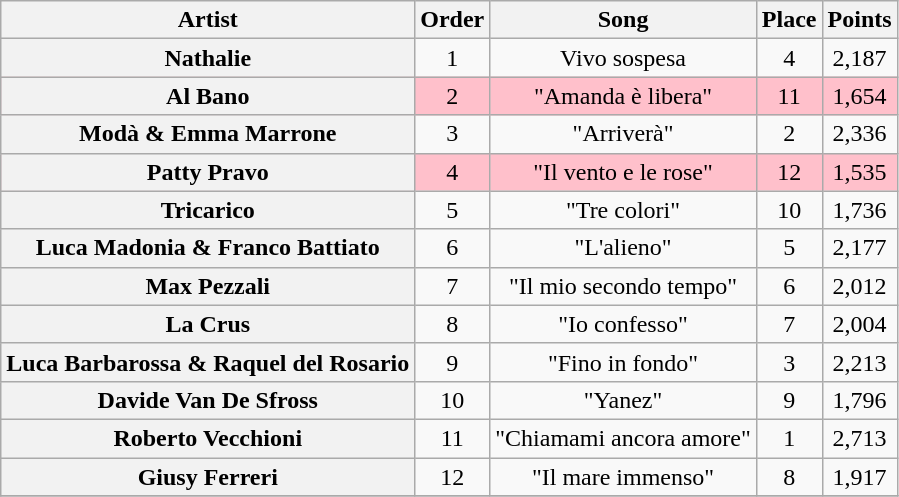<table class="sortable wikitable plainrowheaders" style="text-align:center;">
<tr>
<th>Artist</th>
<th>Order</th>
<th>Song</th>
<th>Place</th>
<th>Points</th>
</tr>
<tr>
<th scope="row">Nathalie</th>
<td>1</td>
<td>Vivo sospesa</td>
<td>4</td>
<td>2,187</td>
</tr>
<tr style="background:pink;">
<th scope="row">Al Bano</th>
<td>2</td>
<td>"Amanda è libera"</td>
<td>11</td>
<td>1,654</td>
</tr>
<tr>
<th scope="row">Modà & Emma Marrone</th>
<td>3</td>
<td>"Arriverà"</td>
<td>2</td>
<td>2,336</td>
</tr>
<tr style="background:pink;">
<th scope="row">Patty Pravo</th>
<td>4</td>
<td>"Il vento e le rose"</td>
<td>12</td>
<td>1,535</td>
</tr>
<tr>
<th scope="row">Tricarico</th>
<td>5</td>
<td>"Tre colori"</td>
<td>10</td>
<td>1,736</td>
</tr>
<tr>
<th scope="row">Luca Madonia & Franco Battiato</th>
<td>6</td>
<td>"L'alieno"</td>
<td>5</td>
<td>2,177</td>
</tr>
<tr>
<th scope="row">Max Pezzali</th>
<td>7</td>
<td>"Il mio secondo tempo"</td>
<td>6</td>
<td>2,012</td>
</tr>
<tr>
<th scope="row">La Crus</th>
<td>8</td>
<td>"Io confesso"</td>
<td>7</td>
<td>2,004</td>
</tr>
<tr>
<th scope="row">Luca Barbarossa & Raquel del Rosario</th>
<td>9</td>
<td>"Fino in fondo"</td>
<td>3</td>
<td>2,213</td>
</tr>
<tr>
<th scope="row">Davide Van De Sfross</th>
<td>10</td>
<td>"Yanez"</td>
<td>9</td>
<td>1,796</td>
</tr>
<tr>
<th scope="row">Roberto Vecchioni</th>
<td>11</td>
<td>"Chiamami ancora amore"</td>
<td>1</td>
<td>2,713</td>
</tr>
<tr>
<th scope="row">Giusy Ferreri</th>
<td>12</td>
<td>"Il mare immenso"</td>
<td>8</td>
<td>1,917</td>
</tr>
<tr>
</tr>
</table>
